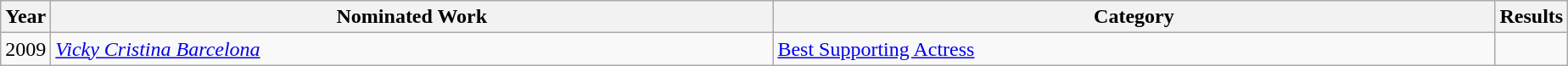<table class="wikitable">
<tr>
<th scope="col" style="width":1em;">Year</th>
<th scope="col" style="width:35em;">Nominated Work</th>
<th scope="col" style="width:35em;">Category</th>
<th scope="col" style="width:1em;">Results</th>
</tr>
<tr>
<td>2009</td>
<td><em><a href='#'>Vicky Cristina Barcelona</a></em></td>
<td><a href='#'>Best Supporting Actress</a></td>
<td></td>
</tr>
</table>
